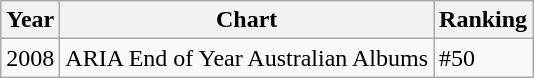<table class="wikitable">
<tr>
<th>Year</th>
<th>Chart</th>
<th>Ranking</th>
</tr>
<tr>
<td>2008</td>
<td>ARIA End of Year Australian Albums</td>
<td>#50</td>
</tr>
</table>
